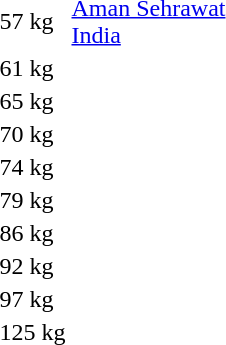<table>
<tr>
<td rowspan=2>57 kg<br></td>
<td rowspan=2><a href='#'>Aman Sehrawat</a><br><a href='#'>India</a></td>
<td rowspan=2></td>
<td></td>
</tr>
<tr>
<td></td>
</tr>
<tr>
<td rowspan=2>61 kg<br></td>
<td rowspan=2></td>
<td rowspan=2></td>
<td></td>
</tr>
<tr>
<td></td>
</tr>
<tr>
<td rowspan=2>65 kg<br></td>
<td rowspan=2></td>
<td rowspan=2></td>
<td></td>
</tr>
<tr>
<td></td>
</tr>
<tr>
<td>70 kg<br></td>
<td></td>
<td></td>
<td></td>
</tr>
<tr>
<td rowspan=2>74 kg<br></td>
<td rowspan=2></td>
<td rowspan=2></td>
<td></td>
</tr>
<tr>
<td></td>
</tr>
<tr>
<td>79 kg<br></td>
<td></td>
<td></td>
<td></td>
</tr>
<tr>
<td rowspan=2>86 kg<br></td>
<td rowspan=2></td>
<td rowspan=2></td>
<td></td>
</tr>
<tr>
<td></td>
</tr>
<tr>
<td>92 kg<br></td>
<td></td>
<td></td>
<td></td>
</tr>
<tr>
<td rowspan=2>97 kg<br></td>
<td rowspan=2></td>
<td rowspan=2></td>
<td></td>
</tr>
<tr>
<td></td>
</tr>
<tr>
<td rowspan=2>125 kg<br></td>
<td rowspan=2></td>
<td rowspan=2></td>
<td></td>
</tr>
<tr>
<td></td>
</tr>
</table>
